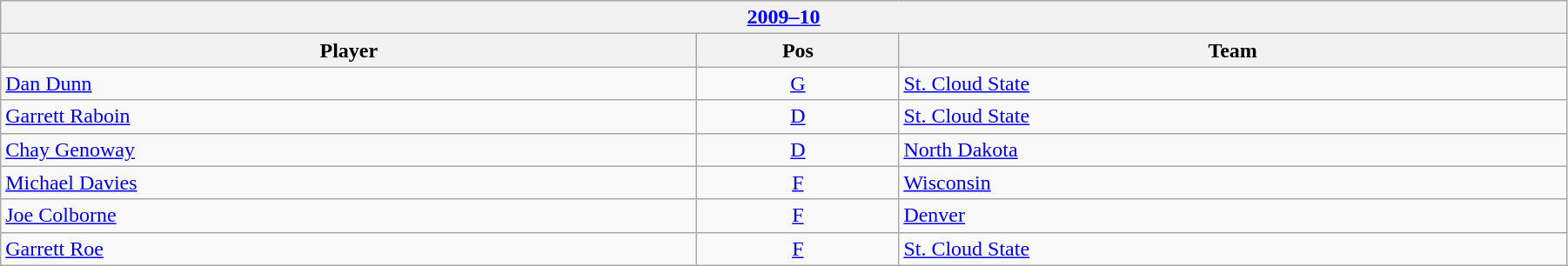<table class="wikitable" width=95%>
<tr>
<th colspan=3><a href='#'>2009–10</a></th>
</tr>
<tr>
<th>Player</th>
<th>Pos</th>
<th>Team</th>
</tr>
<tr>
<td><a href='#'>Dan Dunn</a></td>
<td align=center><a href='#'>G</a></td>
<td><a href='#'>St. Cloud State</a></td>
</tr>
<tr>
<td><a href='#'>Garrett Raboin</a></td>
<td align=center><a href='#'>D</a></td>
<td><a href='#'>St. Cloud State</a></td>
</tr>
<tr>
<td><a href='#'>Chay Genoway</a></td>
<td align=center><a href='#'>D</a></td>
<td><a href='#'>North Dakota</a></td>
</tr>
<tr>
<td><a href='#'>Michael Davies</a></td>
<td align=center><a href='#'>F</a></td>
<td><a href='#'>Wisconsin</a></td>
</tr>
<tr>
<td><a href='#'>Joe Colborne</a></td>
<td align=center><a href='#'>F</a></td>
<td><a href='#'>Denver</a></td>
</tr>
<tr>
<td><a href='#'>Garrett Roe</a></td>
<td align=center><a href='#'>F</a></td>
<td><a href='#'>St. Cloud State</a></td>
</tr>
</table>
